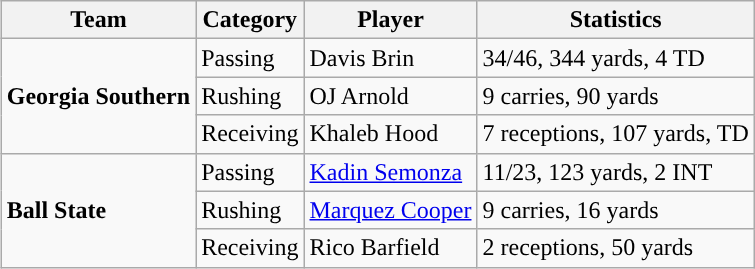<table class="wikitable" style="float: right;">
<tr>
<th>Team</th>
<th>Category</th>
<th>Player</th>
<th>Statistics</th>
</tr>
<tr>
<td rowspan=3><strong>Georgia Southern</strong></td>
<td>Passing</td>
<td>Davis Brin</td>
<td>34/46, 344 yards, 4 TD</td>
</tr>
<tr>
<td>Rushing</td>
<td>OJ Arnold</td>
<td>9 carries, 90 yards</td>
</tr>
<tr>
<td>Receiving</td>
<td>Khaleb Hood</td>
<td>7 receptions, 107 yards, TD</td>
</tr>
<tr>
<td rowspan=3><strong>Ball State</strong></td>
<td>Passing</td>
<td><a href='#'>Kadin Semonza</a></td>
<td>11/23, 123 yards, 2 INT</td>
</tr>
<tr>
<td>Rushing</td>
<td><a href='#'>Marquez Cooper</a></td>
<td>9 carries, 16 yards</td>
</tr>
<tr>
<td>Receiving</td>
<td>Rico Barfield</td>
<td>2 receptions, 50 yards</td>
</tr>
</table>
